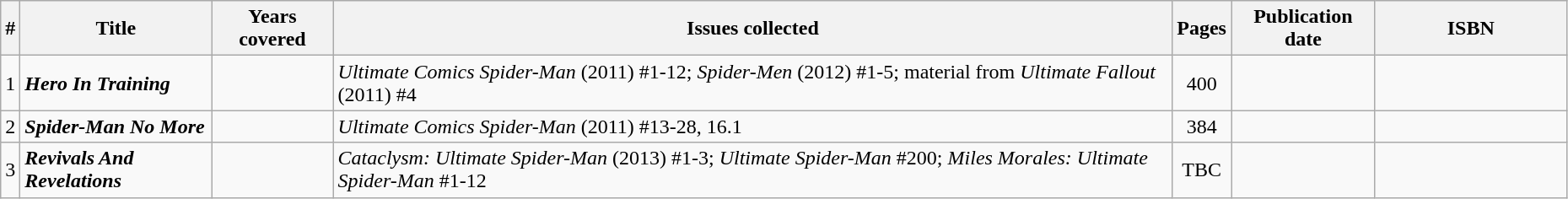<table class="wikitable sortable" width=98%>
<tr>
<th style="width: 4px;">#</th>
<th style="width: 9em;">Title</th>
<th>Years covered</th>
<th>Issues collected</th>
<th>Pages</th>
<th>Publication date</th>
<th class="unsortable" style="width: 9em;">ISBN</th>
</tr>
<tr>
<td>1</td>
<td><strong><em>Hero In Training</em></strong></td>
<td></td>
<td><em>Ultimate Comics Spider-Man</em> (2011) #1-12; <em>Spider-Men</em> (2012) #1-5; material from <em>Ultimate Fallout</em> (2011) #4</td>
<td style="text-align: center;">400</td>
<td></td>
<td></td>
</tr>
<tr>
<td>2</td>
<td><strong><em>Spider-Man No More</em></strong></td>
<td></td>
<td><em>Ultimate Comics Spider-Man</em> (2011) #13-28, 16.1</td>
<td style="text-align: center;">384</td>
<td></td>
<td></td>
</tr>
<tr>
<td>3</td>
<td><strong><em>Revivals And Revelations</em></strong></td>
<td></td>
<td><em>Cataclysm: Ultimate Spider-Man</em> (2013) #1-3; <em>Ultimate Spider-Man</em> #200; <em>Miles Morales: Ultimate Spider-Man</em> #1-12</td>
<td style="text-align: center;">TBC</td>
<td></td>
<td></td>
</tr>
</table>
